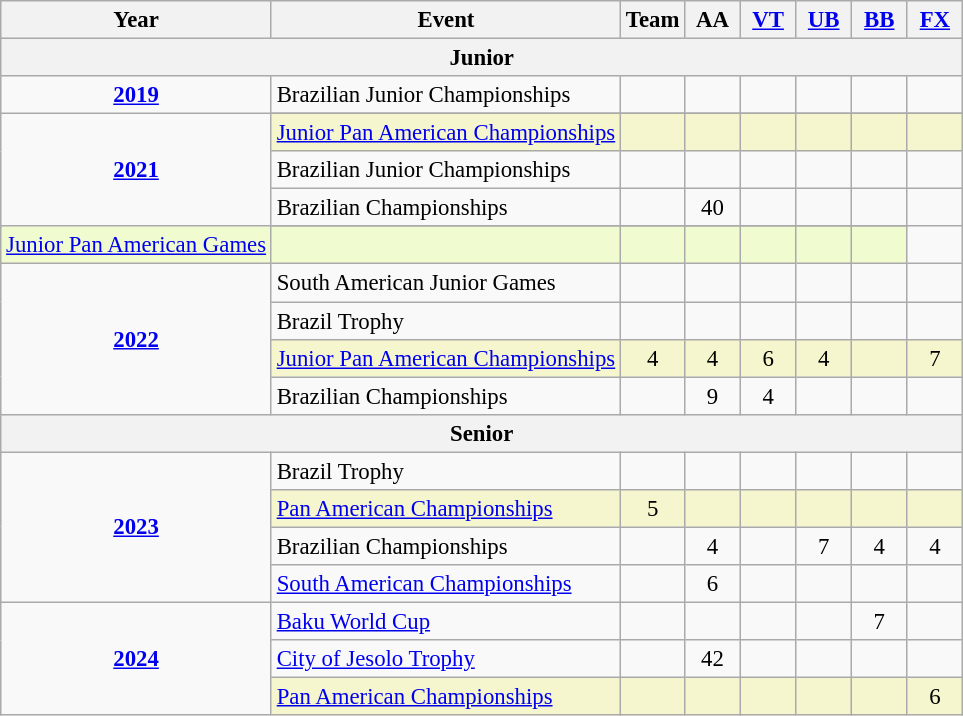<table class="wikitable" style="text-align:center; font-size:95%;">
<tr>
<th align=center>Year</th>
<th align=center>Event</th>
<th style="width:30px;">Team</th>
<th style="width:30px;">AA</th>
<th style="width:30px;"><a href='#'>VT</a></th>
<th style="width:30px;"><a href='#'>UB</a></th>
<th style="width:30px;"><a href='#'>BB</a></th>
<th style="width:30px;"><a href='#'>FX</a></th>
</tr>
<tr>
<th colspan="8"><strong>Junior</strong></th>
</tr>
<tr>
<td rowspan="1"><strong><a href='#'>2019</a></strong></td>
<td align=left>Brazilian Junior Championships</td>
<td></td>
<td></td>
<td></td>
<td></td>
<td></td>
<td></td>
</tr>
<tr>
<td rowspan="5"><strong><a href='#'>2021</a></strong></td>
</tr>
<tr bgcolor=#F5F6CE>
<td align="left"><a href='#'>Junior Pan American Championships</a></td>
<td></td>
<td></td>
<td></td>
<td></td>
<td></td>
<td></td>
</tr>
<tr>
<td align=left>Brazilian Junior Championships</td>
<td></td>
<td></td>
<td></td>
<td></td>
<td></td>
<td></td>
</tr>
<tr>
<td align=left>Brazilian Championships</td>
<td></td>
<td>40</td>
<td></td>
<td></td>
<td></td>
<td></td>
</tr>
<tr>
</tr>
<tr bgcolor=#f0fccf>
<td align=left><a href='#'>Junior Pan American Games</a></td>
<td></td>
<td></td>
<td></td>
<td></td>
<td></td>
<td></td>
</tr>
<tr>
<td rowspan="4"><strong><a href='#'>2022</a></strong></td>
<td align=left>South American Junior Games</td>
<td></td>
<td></td>
<td></td>
<td></td>
<td></td>
<td></td>
</tr>
<tr>
<td align=left>Brazil Trophy</td>
<td></td>
<td></td>
<td></td>
<td></td>
<td></td>
<td></td>
</tr>
<tr bgcolor=#F5F6CE>
<td align=left><a href='#'>Junior Pan American Championships</a></td>
<td>4</td>
<td>4</td>
<td>6</td>
<td>4</td>
<td></td>
<td>7</td>
</tr>
<tr>
<td align=left>Brazilian Championships</td>
<td></td>
<td>9</td>
<td>4</td>
<td></td>
<td></td>
<td></td>
</tr>
<tr>
<th colspan="8"><strong>Senior</strong></th>
</tr>
<tr>
<td rowspan="4"><strong><a href='#'>2023</a></strong></td>
<td align=left>Brazil Trophy</td>
<td></td>
<td></td>
<td></td>
<td></td>
<td></td>
<td></td>
</tr>
<tr bgcolor=#F5F6CE>
<td align=left><a href='#'>Pan American Championships</a></td>
<td>5</td>
<td></td>
<td></td>
<td></td>
<td></td>
<td></td>
</tr>
<tr>
<td align=left>Brazilian Championships</td>
<td></td>
<td>4</td>
<td></td>
<td>7</td>
<td>4</td>
<td>4</td>
</tr>
<tr>
<td align=left><a href='#'>South American Championships</a></td>
<td></td>
<td>6</td>
<td></td>
<td></td>
<td></td>
<td></td>
</tr>
<tr>
<td rowspan="3"><strong><a href='#'>2024</a></strong></td>
<td align=left><a href='#'>Baku World Cup</a></td>
<td></td>
<td></td>
<td></td>
<td></td>
<td>7</td>
<td></td>
</tr>
<tr>
<td align=left><a href='#'>City of Jesolo Trophy</a></td>
<td></td>
<td>42</td>
<td></td>
<td></td>
<td></td>
<td></td>
</tr>
<tr bgcolor=#F5F6CE>
<td align=left><a href='#'>Pan American Championships</a></td>
<td></td>
<td></td>
<td></td>
<td></td>
<td></td>
<td>6</td>
</tr>
</table>
